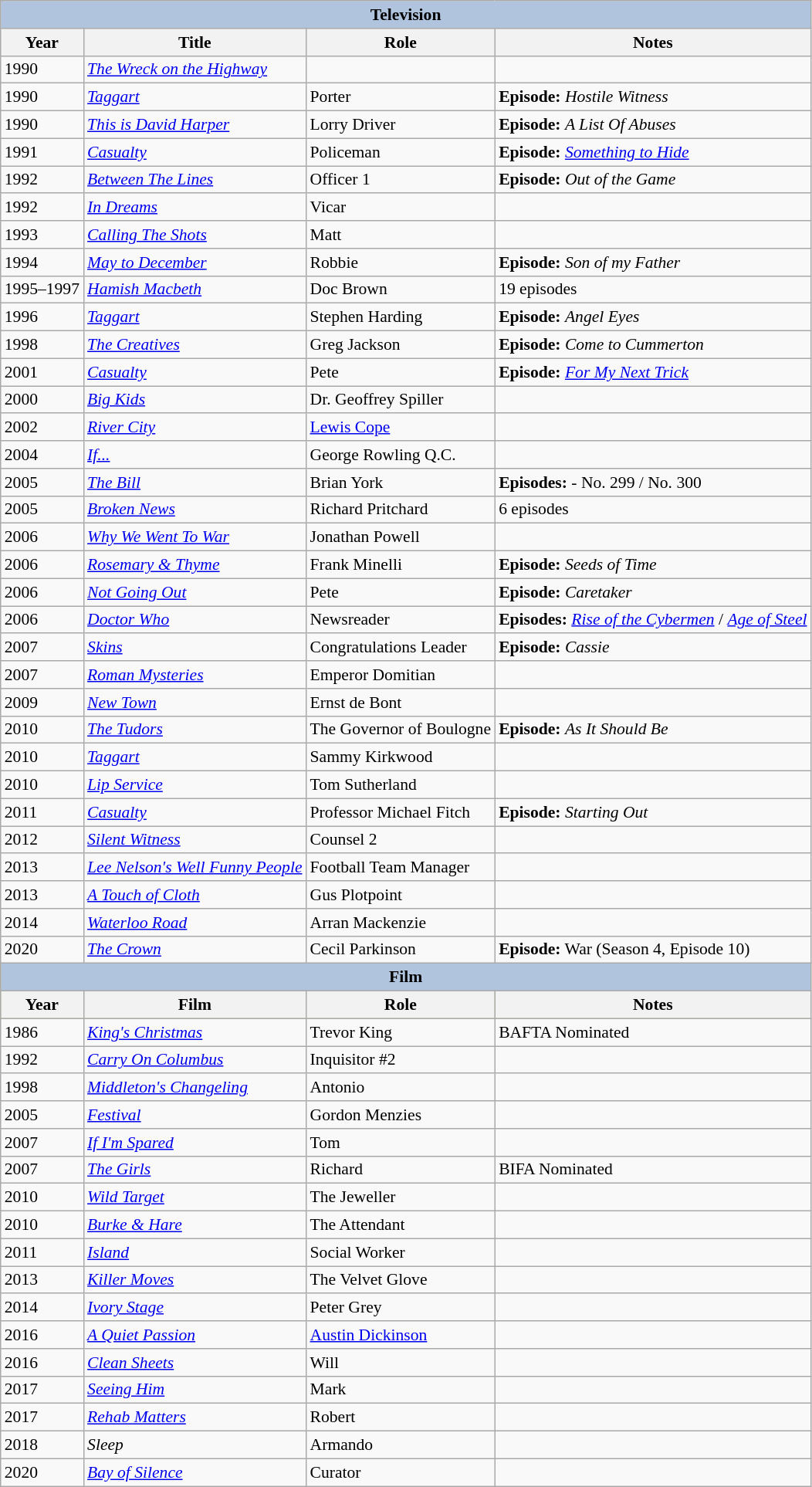<table class="wikitable" style="font-size: 90%;">
<tr>
<th colspan="4" style="background: LightSteelBlue;">Television</th>
</tr>
<tr>
<th>Year</th>
<th>Title</th>
<th>Role</th>
<th>Notes</th>
</tr>
<tr>
<td>1990</td>
<td><em><a href='#'>The Wreck on the Highway</a></em></td>
<td></td>
<td></td>
</tr>
<tr>
<td>1990</td>
<td><em><a href='#'>Taggart</a></em></td>
<td>Porter</td>
<td><strong>Episode:</strong> <em>Hostile Witness</em></td>
</tr>
<tr>
<td>1990</td>
<td><em><a href='#'>This is David Harper</a></em></td>
<td>Lorry Driver</td>
<td><strong>Episode:</strong> <em>A List Of Abuses</em></td>
</tr>
<tr>
<td>1991</td>
<td><em><a href='#'>Casualty</a></em></td>
<td>Policeman</td>
<td><strong>Episode:</strong> <em><a href='#'>Something to Hide</a></em></td>
</tr>
<tr>
<td>1992</td>
<td><em><a href='#'>Between The Lines</a></em></td>
<td>Officer 1</td>
<td><strong>Episode:</strong> <em>Out of the Game</em></td>
</tr>
<tr>
<td>1992</td>
<td><em><a href='#'>In Dreams</a></em></td>
<td>Vicar</td>
<td></td>
</tr>
<tr>
<td>1993</td>
<td><em><a href='#'>Calling The Shots</a></em></td>
<td>Matt</td>
<td></td>
</tr>
<tr>
<td>1994</td>
<td><em><a href='#'>May to December</a></em></td>
<td>Robbie</td>
<td><strong>Episode:</strong> <em>Son of my Father</em></td>
</tr>
<tr>
<td>1995–1997</td>
<td><em><a href='#'>Hamish Macbeth</a></em></td>
<td>Doc Brown</td>
<td>19 episodes</td>
</tr>
<tr>
<td>1996</td>
<td><em><a href='#'>Taggart</a></em></td>
<td>Stephen Harding</td>
<td><strong>Episode:</strong> <em>Angel Eyes</em></td>
</tr>
<tr>
<td>1998</td>
<td><em><a href='#'>The Creatives</a></em></td>
<td>Greg Jackson</td>
<td><strong>Episode:</strong> <em>Come to Cummerton</em></td>
</tr>
<tr>
<td>2001</td>
<td><em><a href='#'>Casualty</a></em></td>
<td>Pete</td>
<td><strong>Episode:</strong> <em><a href='#'>For My Next Trick</a></em></td>
</tr>
<tr>
<td>2000</td>
<td><em><a href='#'>Big Kids</a></em></td>
<td>Dr. Geoffrey Spiller</td>
<td></td>
</tr>
<tr>
<td>2002</td>
<td><em><a href='#'>River City</a></em></td>
<td><a href='#'>Lewis Cope</a></td>
<td></td>
</tr>
<tr>
<td>2004</td>
<td><em><a href='#'>If...</a></em></td>
<td>George Rowling Q.C.</td>
<td></td>
</tr>
<tr>
<td>2005</td>
<td><em><a href='#'>The Bill</a></em></td>
<td>Brian York</td>
<td><strong>Episodes:</strong> - No. 299 / No. 300</td>
</tr>
<tr>
<td>2005</td>
<td><em><a href='#'>Broken News</a></em></td>
<td>Richard Pritchard</td>
<td>6 episodes</td>
</tr>
<tr>
<td>2006</td>
<td><em><a href='#'>Why We Went To War</a></em></td>
<td>Jonathan Powell</td>
<td></td>
</tr>
<tr>
<td>2006</td>
<td><em><a href='#'>Rosemary & Thyme</a></em></td>
<td>Frank Minelli</td>
<td><strong>Episode:</strong> <em>Seeds of Time</em></td>
</tr>
<tr>
<td>2006</td>
<td><em><a href='#'>Not Going Out</a></em></td>
<td>Pete</td>
<td><strong>Episode:</strong> <em>Caretaker</em></td>
</tr>
<tr>
<td>2006</td>
<td><em><a href='#'>Doctor Who</a></em></td>
<td>Newsreader</td>
<td><strong>Episodes:</strong> <em><a href='#'>Rise of the Cybermen</a></em> / <em><a href='#'>Age of Steel</a></em></td>
</tr>
<tr>
<td>2007</td>
<td><em><a href='#'>Skins</a></em></td>
<td>Congratulations Leader</td>
<td><strong>Episode:</strong> <em>Cassie</em></td>
</tr>
<tr>
<td>2007</td>
<td><em><a href='#'>Roman Mysteries</a></em></td>
<td>Emperor Domitian</td>
<td></td>
</tr>
<tr>
<td>2009</td>
<td><em><a href='#'>New Town</a></em></td>
<td>Ernst de Bont</td>
<td></td>
</tr>
<tr>
<td>2010</td>
<td><em><a href='#'>The Tudors</a></em></td>
<td>The Governor of Boulogne</td>
<td><strong>Episode:</strong> <em>As It Should Be</em></td>
</tr>
<tr>
<td>2010</td>
<td><em><a href='#'>Taggart</a></em></td>
<td>Sammy Kirkwood</td>
<td></td>
</tr>
<tr>
<td>2010</td>
<td><a href='#'><em>Lip Service</em></a></td>
<td>Tom Sutherland</td>
<td></td>
</tr>
<tr>
<td>2011</td>
<td><em><a href='#'>Casualty</a></em></td>
<td>Professor Michael Fitch</td>
<td><strong>Episode:</strong> <em>Starting Out</em></td>
</tr>
<tr>
<td>2012</td>
<td><em><a href='#'>Silent Witness</a></em></td>
<td>Counsel 2</td>
<td></td>
</tr>
<tr>
<td>2013</td>
<td><em><a href='#'>Lee Nelson's Well Funny People</a></em></td>
<td>Football Team Manager</td>
<td></td>
</tr>
<tr>
<td>2013</td>
<td><em><a href='#'>A Touch of Cloth</a></em></td>
<td>Gus Plotpoint</td>
<td></td>
</tr>
<tr>
<td>2014</td>
<td><a href='#'><em>Waterloo Road</em></a></td>
<td>Arran Mackenzie</td>
<td></td>
</tr>
<tr>
<td>2020</td>
<td><a href='#'><em>The Crown</em></a></td>
<td>Cecil Parkinson</td>
<td><strong>Episode:</strong> War (Season 4, Episode 10)</td>
</tr>
<tr style="background:#cec056;" align="center">
<th colspan="4" style="background: LightSteelBlue;">Film</th>
</tr>
<tr style="background:#cec056;" align="center">
<th>Year</th>
<th>Film</th>
<th>Role</th>
<th>Notes</th>
</tr>
<tr>
<td>1986</td>
<td><em><a href='#'>King's Christmas</a></em></td>
<td>Trevor King</td>
<td>BAFTA Nominated</td>
</tr>
<tr>
<td>1992</td>
<td><em><a href='#'>Carry On Columbus</a></em></td>
<td>Inquisitor #2</td>
<td></td>
</tr>
<tr>
<td>1998</td>
<td><em><a href='#'>Middleton's Changeling</a></em></td>
<td>Antonio</td>
<td></td>
</tr>
<tr>
<td>2005</td>
<td><em><a href='#'>Festival</a></em></td>
<td>Gordon Menzies</td>
<td></td>
</tr>
<tr>
<td>2007</td>
<td><em><a href='#'>If I'm Spared</a></em></td>
<td>Tom</td>
<td></td>
</tr>
<tr>
<td>2007</td>
<td><em><a href='#'>The Girls</a></em></td>
<td>Richard</td>
<td>BIFA Nominated</td>
</tr>
<tr>
<td>2010</td>
<td><em><a href='#'>Wild Target</a></em></td>
<td>The Jeweller</td>
<td></td>
</tr>
<tr>
<td>2010</td>
<td><em><a href='#'>Burke & Hare</a></em></td>
<td>The Attendant</td>
<td></td>
</tr>
<tr>
<td>2011</td>
<td><a href='#'><em>Island</em></a></td>
<td>Social Worker</td>
<td></td>
</tr>
<tr>
<td>2013</td>
<td><em><a href='#'>Killer Moves</a></em></td>
<td>The Velvet Glove</td>
<td></td>
</tr>
<tr>
<td>2014</td>
<td><em><a href='#'>Ivory Stage</a></em></td>
<td>Peter Grey</td>
<td></td>
</tr>
<tr>
<td>2016</td>
<td><em><a href='#'>A Quiet Passion</a></em></td>
<td><a href='#'>Austin Dickinson</a></td>
<td></td>
</tr>
<tr>
<td>2016</td>
<td><em><a href='#'>Clean Sheets</a></em></td>
<td>Will</td>
<td></td>
</tr>
<tr>
<td>2017</td>
<td><em><a href='#'>Seeing Him</a></em></td>
<td>Mark</td>
<td></td>
</tr>
<tr>
<td>2017</td>
<td><em><a href='#'>Rehab Matters</a></em></td>
<td>Robert</td>
<td></td>
</tr>
<tr>
<td>2018</td>
<td><em>Sleep</em></td>
<td>Armando</td>
<td></td>
</tr>
<tr>
<td>2020</td>
<td><em><a href='#'>Bay of Silence</a></em></td>
<td>Curator</td>
<td></td>
</tr>
</table>
